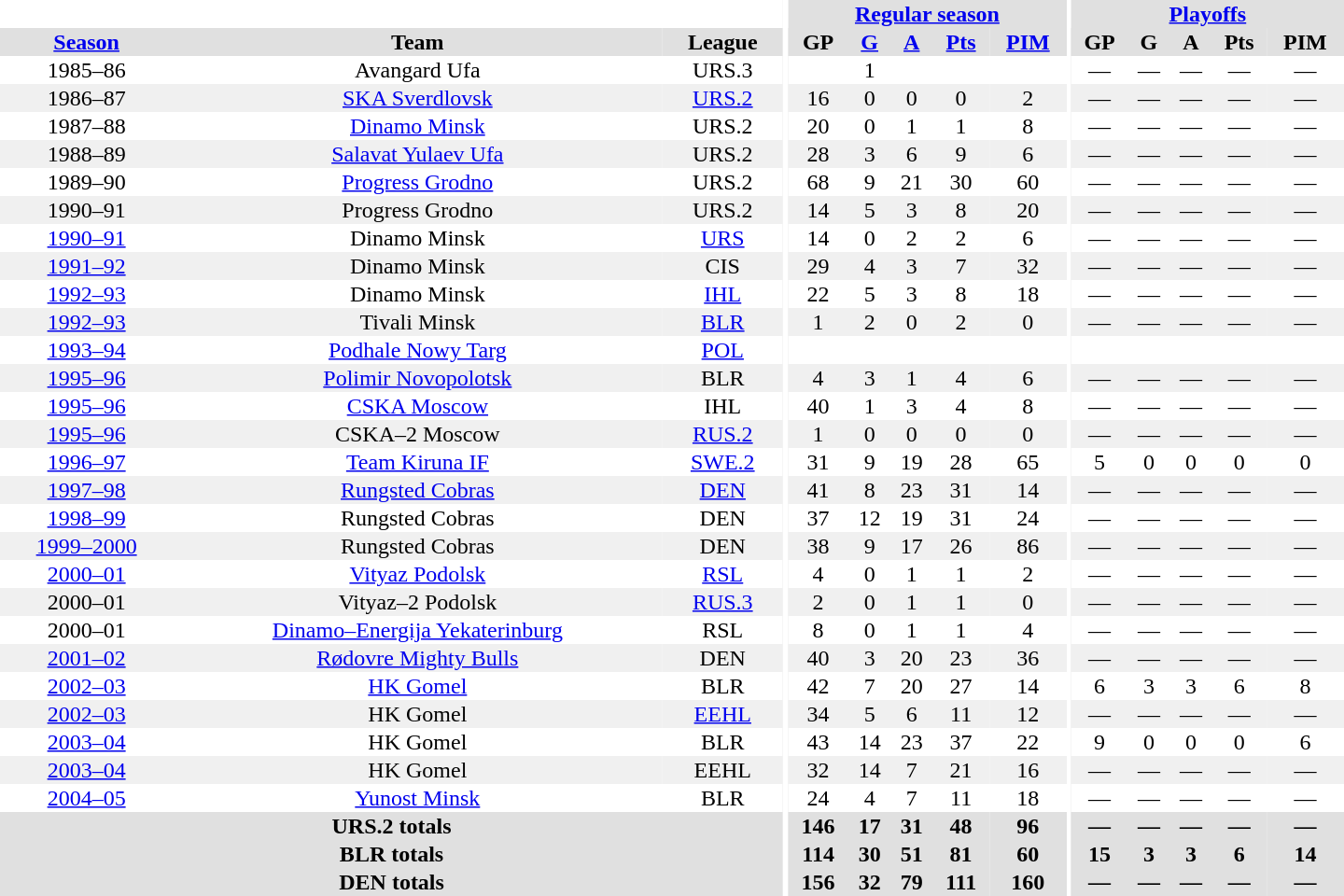<table border="0" cellpadding="1" cellspacing="0" style="text-align:center; width:60em">
<tr bgcolor="#e0e0e0">
<th colspan="3" bgcolor="#ffffff"></th>
<th rowspan="99" bgcolor="#ffffff"></th>
<th colspan="5"><a href='#'>Regular season</a></th>
<th rowspan="99" bgcolor="#ffffff"></th>
<th colspan="5"><a href='#'>Playoffs</a></th>
</tr>
<tr bgcolor="#e0e0e0">
<th><a href='#'>Season</a></th>
<th>Team</th>
<th>League</th>
<th>GP</th>
<th><a href='#'>G</a></th>
<th><a href='#'>A</a></th>
<th><a href='#'>Pts</a></th>
<th><a href='#'>PIM</a></th>
<th>GP</th>
<th>G</th>
<th>A</th>
<th>Pts</th>
<th>PIM</th>
</tr>
<tr>
<td>1985–86</td>
<td>Avangard Ufa</td>
<td>URS.3</td>
<td></td>
<td>1</td>
<td></td>
<td></td>
<td></td>
<td>—</td>
<td>—</td>
<td>—</td>
<td>—</td>
<td>—</td>
</tr>
<tr bgcolor="#f0f0f0">
<td>1986–87</td>
<td><a href='#'>SKA Sverdlovsk</a></td>
<td><a href='#'>URS.2</a></td>
<td>16</td>
<td>0</td>
<td>0</td>
<td>0</td>
<td>2</td>
<td>—</td>
<td>—</td>
<td>—</td>
<td>—</td>
<td>—</td>
</tr>
<tr>
<td>1987–88</td>
<td><a href='#'>Dinamo Minsk</a></td>
<td>URS.2</td>
<td>20</td>
<td>0</td>
<td>1</td>
<td>1</td>
<td>8</td>
<td>—</td>
<td>—</td>
<td>—</td>
<td>—</td>
<td>—</td>
</tr>
<tr bgcolor="#f0f0f0">
<td>1988–89</td>
<td><a href='#'>Salavat Yulaev Ufa</a></td>
<td>URS.2</td>
<td>28</td>
<td>3</td>
<td>6</td>
<td>9</td>
<td>6</td>
<td>—</td>
<td>—</td>
<td>—</td>
<td>—</td>
<td>—</td>
</tr>
<tr>
<td>1989–90</td>
<td><a href='#'>Progress Grodno</a></td>
<td>URS.2</td>
<td>68</td>
<td>9</td>
<td>21</td>
<td>30</td>
<td>60</td>
<td>—</td>
<td>—</td>
<td>—</td>
<td>—</td>
<td>—</td>
</tr>
<tr bgcolor="#f0f0f0">
<td>1990–91</td>
<td>Progress Grodno</td>
<td>URS.2</td>
<td>14</td>
<td>5</td>
<td>3</td>
<td>8</td>
<td>20</td>
<td>—</td>
<td>—</td>
<td>—</td>
<td>—</td>
<td>—</td>
</tr>
<tr>
<td><a href='#'>1990–91</a></td>
<td>Dinamo Minsk</td>
<td><a href='#'>URS</a></td>
<td>14</td>
<td>0</td>
<td>2</td>
<td>2</td>
<td>6</td>
<td>—</td>
<td>—</td>
<td>—</td>
<td>—</td>
<td>—</td>
</tr>
<tr bgcolor="#f0f0f0">
<td><a href='#'>1991–92</a></td>
<td>Dinamo Minsk</td>
<td>CIS</td>
<td>29</td>
<td>4</td>
<td>3</td>
<td>7</td>
<td>32</td>
<td>—</td>
<td>—</td>
<td>—</td>
<td>—</td>
<td>—</td>
</tr>
<tr>
<td><a href='#'>1992–93</a></td>
<td>Dinamo Minsk</td>
<td><a href='#'>IHL</a></td>
<td>22</td>
<td>5</td>
<td>3</td>
<td>8</td>
<td>18</td>
<td>—</td>
<td>—</td>
<td>—</td>
<td>—</td>
<td>—</td>
</tr>
<tr bgcolor="#f0f0f0">
<td><a href='#'>1992–93</a></td>
<td>Tivali Minsk</td>
<td><a href='#'>BLR</a></td>
<td>1</td>
<td>2</td>
<td>0</td>
<td>2</td>
<td>0</td>
<td>—</td>
<td>—</td>
<td>—</td>
<td>—</td>
<td>—</td>
</tr>
<tr>
<td><a href='#'>1993–94</a></td>
<td><a href='#'>Podhale Nowy Targ</a></td>
<td><a href='#'>POL</a></td>
<td></td>
<td></td>
<td></td>
<td></td>
<td></td>
<td></td>
<td></td>
<td></td>
<td></td>
<td></td>
</tr>
<tr bgcolor="#f0f0f0">
<td><a href='#'>1995–96</a></td>
<td><a href='#'>Polimir Novopolotsk</a></td>
<td>BLR</td>
<td>4</td>
<td>3</td>
<td>1</td>
<td>4</td>
<td>6</td>
<td>—</td>
<td>—</td>
<td>—</td>
<td>—</td>
<td>—</td>
</tr>
<tr>
<td><a href='#'>1995–96</a></td>
<td><a href='#'>CSKA Moscow</a></td>
<td>IHL</td>
<td>40</td>
<td>1</td>
<td>3</td>
<td>4</td>
<td>8</td>
<td>—</td>
<td>—</td>
<td>—</td>
<td>—</td>
<td>—</td>
</tr>
<tr bgcolor="#f0f0f0">
<td><a href='#'>1995–96</a></td>
<td>CSKA–2 Moscow</td>
<td><a href='#'>RUS.2</a></td>
<td>1</td>
<td>0</td>
<td>0</td>
<td>0</td>
<td>0</td>
<td>—</td>
<td>—</td>
<td>—</td>
<td>—</td>
<td>—</td>
</tr>
<tr>
<td><a href='#'>1996–97</a></td>
<td><a href='#'>Team Kiruna IF</a></td>
<td><a href='#'>SWE.2</a></td>
<td>31</td>
<td>9</td>
<td>19</td>
<td>28</td>
<td>65</td>
<td>5</td>
<td>0</td>
<td>0</td>
<td>0</td>
<td>0</td>
</tr>
<tr bgcolor="#f0f0f0">
<td><a href='#'>1997–98</a></td>
<td><a href='#'>Rungsted Cobras</a></td>
<td><a href='#'>DEN</a></td>
<td>41</td>
<td>8</td>
<td>23</td>
<td>31</td>
<td>14</td>
<td>—</td>
<td>—</td>
<td>—</td>
<td>—</td>
<td>—</td>
</tr>
<tr>
<td><a href='#'>1998–99</a></td>
<td>Rungsted Cobras</td>
<td>DEN</td>
<td>37</td>
<td>12</td>
<td>19</td>
<td>31</td>
<td>24</td>
<td>—</td>
<td>—</td>
<td>—</td>
<td>—</td>
<td>—</td>
</tr>
<tr bgcolor="#f0f0f0">
<td><a href='#'>1999–2000</a></td>
<td>Rungsted Cobras</td>
<td>DEN</td>
<td>38</td>
<td>9</td>
<td>17</td>
<td>26</td>
<td>86</td>
<td>—</td>
<td>—</td>
<td>—</td>
<td>—</td>
<td>—</td>
</tr>
<tr>
<td><a href='#'>2000–01</a></td>
<td><a href='#'>Vityaz Podolsk</a></td>
<td><a href='#'>RSL</a></td>
<td>4</td>
<td>0</td>
<td>1</td>
<td>1</td>
<td>2</td>
<td>—</td>
<td>—</td>
<td>—</td>
<td>—</td>
<td>—</td>
</tr>
<tr bgcolor="#f0f0f0">
<td>2000–01</td>
<td>Vityaz–2 Podolsk</td>
<td><a href='#'>RUS.3</a></td>
<td>2</td>
<td>0</td>
<td>1</td>
<td>1</td>
<td>0</td>
<td>—</td>
<td>—</td>
<td>—</td>
<td>—</td>
<td>—</td>
</tr>
<tr>
<td>2000–01</td>
<td><a href='#'>Dinamo–Energija Yekaterinburg</a></td>
<td>RSL</td>
<td>8</td>
<td>0</td>
<td>1</td>
<td>1</td>
<td>4</td>
<td>—</td>
<td>—</td>
<td>—</td>
<td>—</td>
<td>—</td>
</tr>
<tr bgcolor="#f0f0f0">
<td><a href='#'>2001–02</a></td>
<td><a href='#'>Rødovre Mighty Bulls</a></td>
<td>DEN</td>
<td>40</td>
<td>3</td>
<td>20</td>
<td>23</td>
<td>36</td>
<td>—</td>
<td>—</td>
<td>—</td>
<td>—</td>
<td>—</td>
</tr>
<tr>
<td><a href='#'>2002–03</a></td>
<td><a href='#'>HK Gomel</a></td>
<td>BLR</td>
<td>42</td>
<td>7</td>
<td>20</td>
<td>27</td>
<td>14</td>
<td>6</td>
<td>3</td>
<td>3</td>
<td>6</td>
<td>8</td>
</tr>
<tr bgcolor="#f0f0f0">
<td><a href='#'>2002–03</a></td>
<td>HK Gomel</td>
<td><a href='#'>EEHL</a></td>
<td>34</td>
<td>5</td>
<td>6</td>
<td>11</td>
<td>12</td>
<td>—</td>
<td>—</td>
<td>—</td>
<td>—</td>
<td>—</td>
</tr>
<tr>
<td><a href='#'>2003–04</a></td>
<td>HK Gomel</td>
<td>BLR</td>
<td>43</td>
<td>14</td>
<td>23</td>
<td>37</td>
<td>22</td>
<td>9</td>
<td>0</td>
<td>0</td>
<td>0</td>
<td>6</td>
</tr>
<tr bgcolor="#f0f0f0">
<td><a href='#'>2003–04</a></td>
<td>HK Gomel</td>
<td>EEHL</td>
<td>32</td>
<td>14</td>
<td>7</td>
<td>21</td>
<td>16</td>
<td>—</td>
<td>—</td>
<td>—</td>
<td>—</td>
<td>—</td>
</tr>
<tr>
<td><a href='#'>2004–05</a></td>
<td><a href='#'>Yunost Minsk</a></td>
<td>BLR</td>
<td>24</td>
<td>4</td>
<td>7</td>
<td>11</td>
<td>18</td>
<td>—</td>
<td>—</td>
<td>—</td>
<td>—</td>
<td>—</td>
</tr>
<tr bgcolor="#e0e0e0">
<th colspan="3">URS.2 totals</th>
<th>146</th>
<th>17</th>
<th>31</th>
<th>48</th>
<th>96</th>
<th>—</th>
<th>—</th>
<th>—</th>
<th>—</th>
<th>—</th>
</tr>
<tr bgcolor="#e0e0e0">
<th colspan="3">BLR totals</th>
<th>114</th>
<th>30</th>
<th>51</th>
<th>81</th>
<th>60</th>
<th>15</th>
<th>3</th>
<th>3</th>
<th>6</th>
<th>14</th>
</tr>
<tr bgcolor="#e0e0e0">
<th colspan="3">DEN totals</th>
<th>156</th>
<th>32</th>
<th>79</th>
<th>111</th>
<th>160</th>
<th>—</th>
<th>—</th>
<th>—</th>
<th>—</th>
<th>—</th>
</tr>
</table>
